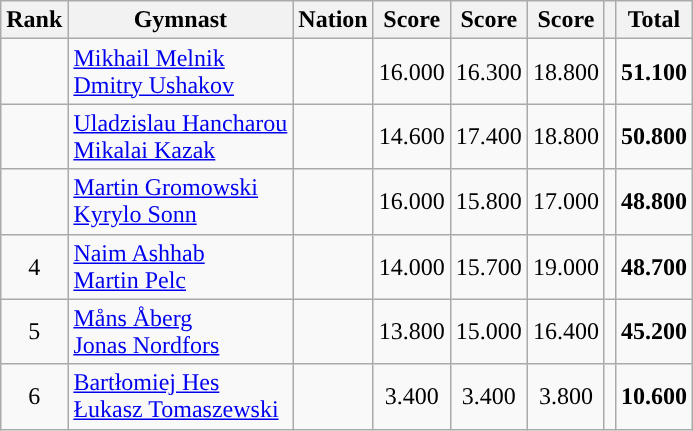<table class="wikitable sortable" style="text-align:center">
<tr>
<th>Rank</th>
<th>Gymnast</th>
<th>Nation</th>
<th> Score</th>
<th> Score</th>
<th> Score</th>
<th></th>
<th>Total</th>
</tr>
<tr>
<td></td>
<td align=left><a href='#'>Mikhail Melnik</a><br><a href='#'>Dmitry Ushakov</a></td>
<td align=left></td>
<td>16.000</td>
<td>16.300</td>
<td>18.800</td>
<td></td>
<td><strong>51.100</strong></td>
</tr>
<tr>
<td></td>
<td align=left><a href='#'>Uladzislau Hancharou</a><br><a href='#'>Mikalai Kazak</a></td>
<td align=left></td>
<td>14.600</td>
<td>17.400</td>
<td>18.800</td>
<td></td>
<td><strong>50.800</strong></td>
</tr>
<tr>
<td></td>
<td align=left><a href='#'>Martin Gromowski</a><br><a href='#'>Kyrylo Sonn</a></td>
<td align=left></td>
<td>16.000</td>
<td>15.800</td>
<td>17.000</td>
<td></td>
<td><strong>48.800</strong></td>
</tr>
<tr>
<td>4</td>
<td align=left><a href='#'>Naim Ashhab</a><br><a href='#'>Martin Pelc</a></td>
<td align=left></td>
<td>14.000</td>
<td>15.700</td>
<td>19.000</td>
<td></td>
<td><strong>48.700</strong></td>
</tr>
<tr>
<td>5</td>
<td align=left><a href='#'>Måns Åberg</a><br><a href='#'>Jonas Nordfors</a></td>
<td align=left></td>
<td>13.800</td>
<td>15.000</td>
<td>16.400</td>
<td></td>
<td><strong>45.200</strong></td>
</tr>
<tr>
<td>6</td>
<td align=left><a href='#'>Bartłomiej Hes</a><br><a href='#'>Łukasz Tomaszewski</a></td>
<td align=left></td>
<td>3.400</td>
<td>3.400</td>
<td>3.800</td>
<td></td>
<td><strong>10.600</strong></td>
</tr>
</table>
